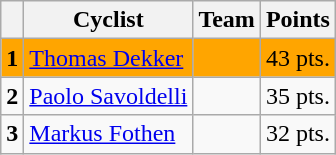<table class="wikitable">
<tr>
<th></th>
<th>Cyclist</th>
<th>Team</th>
<th>Points</th>
</tr>
<tr style="background:orange">
<td><strong>1</strong></td>
<td> <a href='#'>Thomas Dekker</a></td>
<td></td>
<td align=center>43 pts.</td>
</tr>
<tr>
<td><strong>2</strong></td>
<td> <a href='#'>Paolo Savoldelli</a></td>
<td></td>
<td align=center>35 pts.</td>
</tr>
<tr>
<td><strong>3</strong></td>
<td> <a href='#'>Markus Fothen</a></td>
<td></td>
<td align=center>32 pts.</td>
</tr>
</table>
